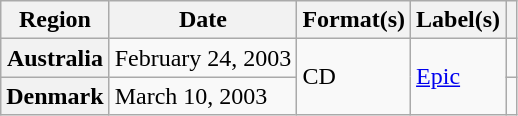<table class="wikitable plainrowheaders">
<tr>
<th scope="col">Region</th>
<th scope="col">Date</th>
<th scope="col">Format(s)</th>
<th scope="col">Label(s)</th>
<th scope="col"></th>
</tr>
<tr>
<th scope="row">Australia</th>
<td>February 24, 2003</td>
<td rowspan="2">CD</td>
<td rowspan="2"><a href='#'>Epic</a></td>
<td></td>
</tr>
<tr>
<th scope="row">Denmark</th>
<td>March 10, 2003</td>
<td></td>
</tr>
</table>
